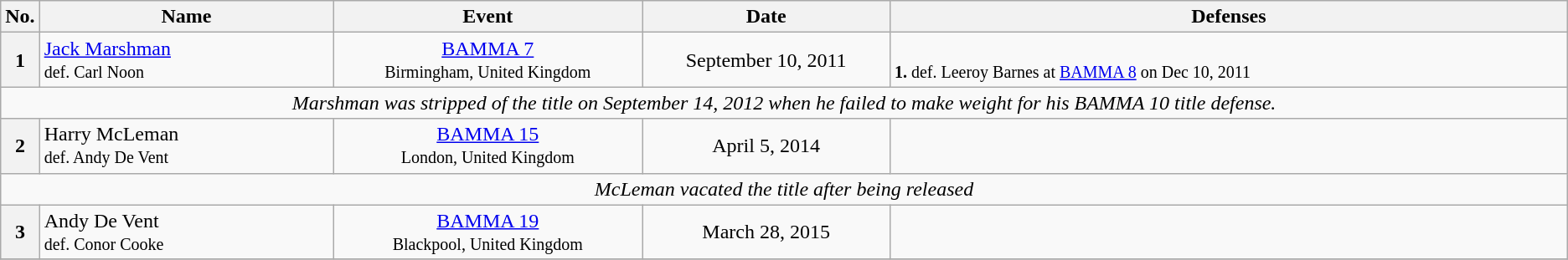<table class="wikitable">
<tr>
<th width=1%>No.</th>
<th width=19%>Name</th>
<th width=20%>Event</th>
<th width=16%>Date</th>
<th width=44%>Defenses</th>
</tr>
<tr>
<th>1</th>
<td align=left> <a href='#'>Jack Marshman</a><br><small>def. Carl Noon</small></td>
<td align=center><a href='#'>BAMMA 7</a><br><small>Birmingham, United Kingdom</small></td>
<td align=center>September 10, 2011</td>
<td><br><small><strong>1.</strong> def. Leeroy Barnes at <a href='#'>BAMMA 8</a> on Dec 10, 2011</small></td>
</tr>
<tr>
<td align="center" colspan="5"><em>Marshman was stripped of the title on September 14, 2012 when he failed to make weight for his BAMMA 10 title defense.</em></td>
</tr>
<tr>
<th>2</th>
<td align=left> Harry McLeman<br><small>def. Andy De Vent</small></td>
<td align=center><a href='#'>BAMMA 15</a><br><small>London, United Kingdom</small></td>
<td align=center>April 5, 2014</td>
<td></td>
</tr>
<tr>
<td align="center" colspan="5"><em>McLeman vacated the title after being released</em></td>
</tr>
<tr>
<th>3</th>
<td align=left> Andy De Vent<br><small>def. Conor Cooke</small></td>
<td align=center><a href='#'>BAMMA 19</a><br><small>Blackpool, United Kingdom</small></td>
<td align=center>March 28, 2015</td>
<td></td>
</tr>
<tr>
</tr>
</table>
